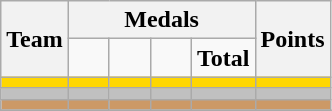<table class="wikitable" style="text-align:center;">
<tr>
<th rowspan=2>Team</th>
<th colspan=4>Medals</th>
<th rowspan=2>Points</th>
</tr>
<tr>
<td width=20px></td>
<td width=20px></td>
<td width=20px></td>
<td><strong>Total</strong></td>
</tr>
<tr bgcolor=gold>
<td align=left></td>
<td></td>
<td></td>
<td></td>
<td></td>
<td></td>
</tr>
<tr bgcolor=silver>
<td align=left></td>
<td></td>
<td></td>
<td></td>
<td></td>
<td></td>
</tr>
<tr bgcolor="CC9966">
<td align=left></td>
<td></td>
<td></td>
<td></td>
<td></td>
<td></td>
</tr>
<tr>
</tr>
</table>
